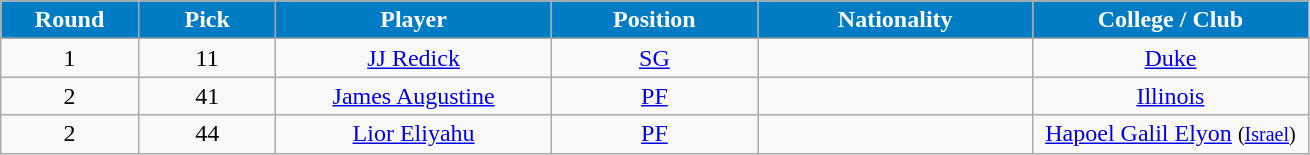<table class="wikitable sortable">
<tr>
<th style="background:#007CC5; color:#FFFFFF"  width="10%">Round</th>
<th style="background:#007CC5; color:#FFFFFF"  width="10%">Pick</th>
<th style="background:#007CC5; color:#FFFFFF"  width="20%">Player</th>
<th style="background:#007CC5; color:#FFFFFF"  width="15%">Position</th>
<th style="background:#007CC5; color:#FFFFFF"  width="20%">Nationality</th>
<th style="background:#007CC5; color:#FFFFFF"  width="20%">College / Club</th>
</tr>
<tr style="text-align: center">
<td>1</td>
<td>11</td>
<td><a href='#'>JJ Redick</a></td>
<td><a href='#'>SG</a></td>
<td></td>
<td><a href='#'>Duke</a></td>
</tr>
<tr style="text-align: center">
<td>2</td>
<td>41</td>
<td><a href='#'>James Augustine</a></td>
<td><a href='#'>PF</a></td>
<td></td>
<td><a href='#'>Illinois</a></td>
</tr>
<tr style="text-align: center">
<td>2</td>
<td>44</td>
<td><a href='#'>Lior Eliyahu</a></td>
<td><a href='#'>PF</a></td>
<td></td>
<td><a href='#'>Hapoel Galil Elyon</a> <small>(<a href='#'>Israel</a>)</small></td>
</tr>
</table>
